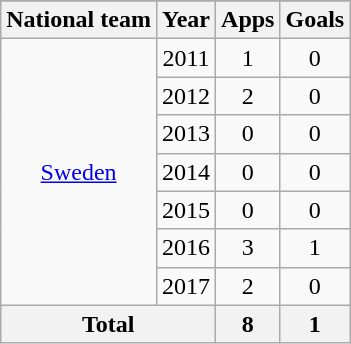<table class="wikitable" style="text-align:center;">
<tr>
</tr>
<tr>
<th>National team</th>
<th>Year</th>
<th>Apps</th>
<th>Goals</th>
</tr>
<tr>
<td rowspan="7"><a href='#'>Sweden</a></td>
<td>2011</td>
<td>1</td>
<td>0</td>
</tr>
<tr>
<td>2012</td>
<td>2</td>
<td>0</td>
</tr>
<tr>
<td>2013</td>
<td>0</td>
<td>0</td>
</tr>
<tr>
<td>2014</td>
<td>0</td>
<td>0</td>
</tr>
<tr>
<td>2015</td>
<td>0</td>
<td>0</td>
</tr>
<tr>
<td>2016</td>
<td>3</td>
<td>1</td>
</tr>
<tr>
<td>2017</td>
<td>2</td>
<td>0</td>
</tr>
<tr>
<th colspan="2">Total</th>
<th>8</th>
<th>1</th>
</tr>
</table>
